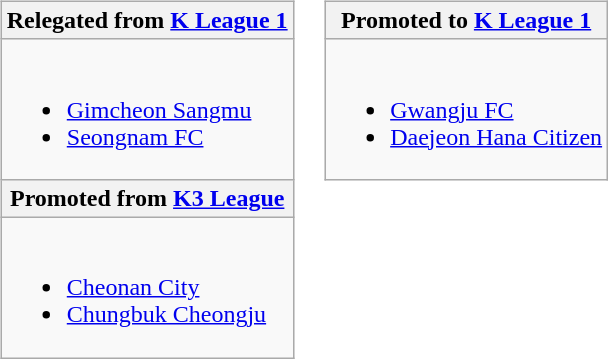<table>
<tr style="vertical-align:top">
<td><br><table class="wikitable">
<tr>
<th> Relegated from <a href='#'>K League 1</a></th>
</tr>
<tr>
<td><br><ul><li><a href='#'>Gimcheon Sangmu</a></li><li><a href='#'>Seongnam FC</a></li></ul></td>
</tr>
<tr>
<th> Promoted from <a href='#'>K3 League</a></th>
</tr>
<tr>
<td><br><ul><li><a href='#'>Cheonan City</a></li><li><a href='#'>Chungbuk Cheongju</a></li></ul></td>
</tr>
</table>
</td>
<td><br><table class="wikitable">
<tr>
<th> Promoted to <a href='#'>K League 1</a></th>
</tr>
<tr>
<td><br><ul><li><a href='#'>Gwangju FC</a></li><li><a href='#'>Daejeon Hana Citizen</a></li></ul></td>
</tr>
</table>
</td>
</tr>
</table>
